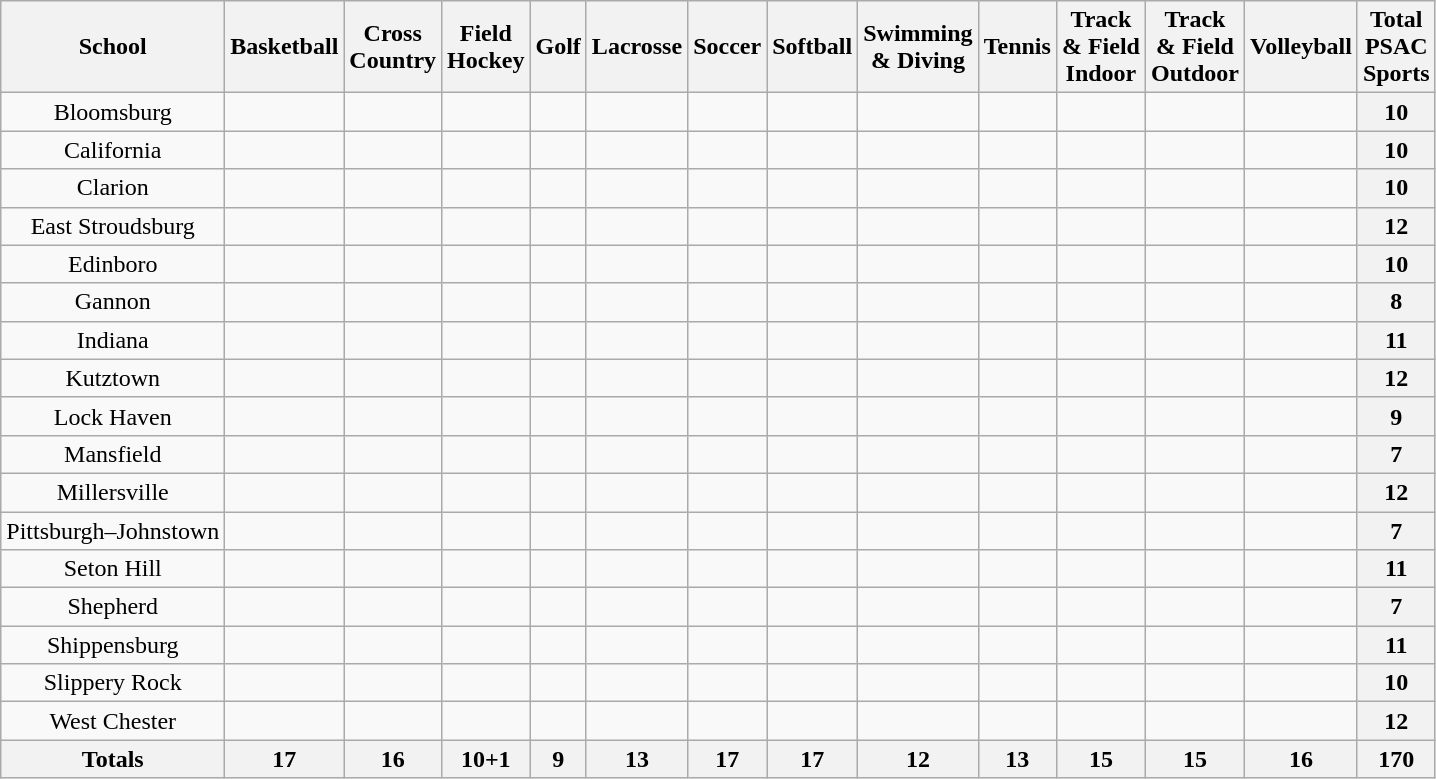<table class="wikitable" style="text-align:center">
<tr>
<th>School</th>
<th>Basketball</th>
<th>Cross<br>Country</th>
<th>Field<br>Hockey</th>
<th>Golf</th>
<th>Lacrosse</th>
<th>Soccer</th>
<th>Softball</th>
<th>Swimming<br>& Diving</th>
<th>Tennis</th>
<th nowrap>Track<br>& Field<br>Indoor</th>
<th>Track<br>& Field<br>Outdoor</th>
<th>Volleyball</th>
<th>Total<br>PSAC<br>Sports</th>
</tr>
<tr>
<td>Bloomsburg</td>
<td></td>
<td></td>
<td></td>
<td></td>
<td></td>
<td></td>
<td></td>
<td></td>
<td></td>
<td></td>
<td></td>
<td></td>
<th>10</th>
</tr>
<tr>
<td>California</td>
<td></td>
<td></td>
<td></td>
<td></td>
<td></td>
<td></td>
<td></td>
<td></td>
<td></td>
<td></td>
<td></td>
<td></td>
<th>10</th>
</tr>
<tr>
<td>Clarion</td>
<td></td>
<td></td>
<td></td>
<td></td>
<td></td>
<td></td>
<td></td>
<td></td>
<td></td>
<td></td>
<td></td>
<td></td>
<th>10</th>
</tr>
<tr>
<td>East Stroudsburg</td>
<td></td>
<td></td>
<td></td>
<td></td>
<td></td>
<td></td>
<td></td>
<td></td>
<td></td>
<td></td>
<td></td>
<td></td>
<th>12</th>
</tr>
<tr>
<td>Edinboro</td>
<td></td>
<td></td>
<td></td>
<td></td>
<td></td>
<td></td>
<td></td>
<td></td>
<td></td>
<td></td>
<td></td>
<td></td>
<th>10</th>
</tr>
<tr>
<td>Gannon</td>
<td></td>
<td></td>
<td></td>
<td></td>
<td></td>
<td></td>
<td></td>
<td></td>
<td></td>
<td></td>
<td></td>
<td></td>
<th>8</th>
</tr>
<tr>
<td>Indiana</td>
<td></td>
<td></td>
<td></td>
<td></td>
<td></td>
<td></td>
<td></td>
<td></td>
<td></td>
<td></td>
<td></td>
<td></td>
<th>11</th>
</tr>
<tr>
<td>Kutztown</td>
<td></td>
<td></td>
<td></td>
<td></td>
<td></td>
<td></td>
<td></td>
<td></td>
<td></td>
<td></td>
<td></td>
<td></td>
<th>12</th>
</tr>
<tr>
<td>Lock Haven</td>
<td></td>
<td></td>
<td></td>
<td></td>
<td></td>
<td></td>
<td></td>
<td></td>
<td></td>
<td></td>
<td></td>
<td></td>
<th>9</th>
</tr>
<tr>
<td>Mansfield</td>
<td></td>
<td></td>
<td></td>
<td></td>
<td></td>
<td></td>
<td></td>
<td></td>
<td></td>
<td></td>
<td></td>
<td></td>
<th>7</th>
</tr>
<tr>
<td>Millersville</td>
<td></td>
<td></td>
<td></td>
<td></td>
<td></td>
<td></td>
<td></td>
<td></td>
<td></td>
<td></td>
<td></td>
<td></td>
<th>12</th>
</tr>
<tr>
<td>Pittsburgh–Johnstown</td>
<td></td>
<td></td>
<td></td>
<td></td>
<td></td>
<td></td>
<td></td>
<td></td>
<td></td>
<td></td>
<td></td>
<td></td>
<th>7</th>
</tr>
<tr>
<td>Seton Hill</td>
<td></td>
<td></td>
<td></td>
<td></td>
<td></td>
<td></td>
<td></td>
<td></td>
<td></td>
<td></td>
<td></td>
<td></td>
<th>11</th>
</tr>
<tr>
<td>Shepherd</td>
<td></td>
<td></td>
<td></td>
<td></td>
<td></td>
<td></td>
<td></td>
<td></td>
<td></td>
<td></td>
<td></td>
<td></td>
<th>7</th>
</tr>
<tr>
<td>Shippensburg</td>
<td></td>
<td></td>
<td></td>
<td></td>
<td></td>
<td></td>
<td></td>
<td></td>
<td></td>
<td></td>
<td></td>
<td></td>
<th>11</th>
</tr>
<tr>
<td>Slippery Rock</td>
<td></td>
<td></td>
<td></td>
<td></td>
<td></td>
<td></td>
<td></td>
<td></td>
<td></td>
<td></td>
<td></td>
<td></td>
<th>10</th>
</tr>
<tr>
<td>West Chester</td>
<td></td>
<td></td>
<td></td>
<td></td>
<td></td>
<td></td>
<td></td>
<td></td>
<td></td>
<td></td>
<td></td>
<td></td>
<th>12</th>
</tr>
<tr>
<th>Totals</th>
<th>17</th>
<th>16</th>
<th>10+1</th>
<th>9</th>
<th>13</th>
<th>17</th>
<th>17</th>
<th>12</th>
<th>13</th>
<th>15</th>
<th>15</th>
<th>16</th>
<th>170<br></th>
</tr>
</table>
